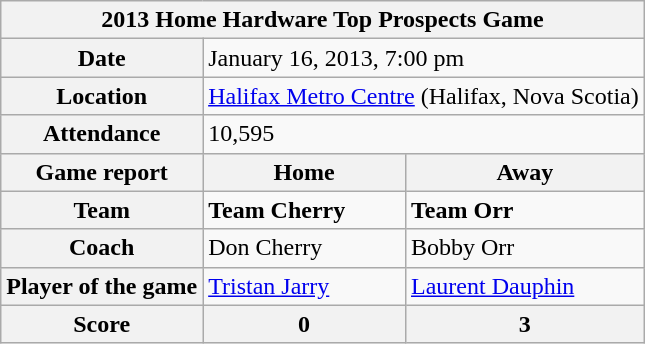<table class="wikitable">
<tr>
<th colspan="3">2013 Home Hardware Top Prospects Game</th>
</tr>
<tr>
<th>Date</th>
<td colspan="2">January 16, 2013, 7:00 pm</td>
</tr>
<tr>
<th>Location</th>
<td colspan="2"><a href='#'>Halifax Metro Centre</a> (Halifax, Nova Scotia)</td>
</tr>
<tr>
<th>Attendance</th>
<td colspan="2">10,595</td>
</tr>
<tr>
<th>Game report</th>
<th>Home</th>
<th>Away</th>
</tr>
<tr>
<th>Team</th>
<td><strong>Team Cherry</strong></td>
<td><strong>Team Orr</strong></td>
</tr>
<tr>
<th>Coach</th>
<td>Don Cherry</td>
<td>Bobby Orr</td>
</tr>
<tr>
<th>Player of the game</th>
<td><a href='#'>Tristan Jarry</a></td>
<td><a href='#'>Laurent Dauphin</a></td>
</tr>
<tr>
<th>Score</th>
<th>0</th>
<th>3</th>
</tr>
</table>
